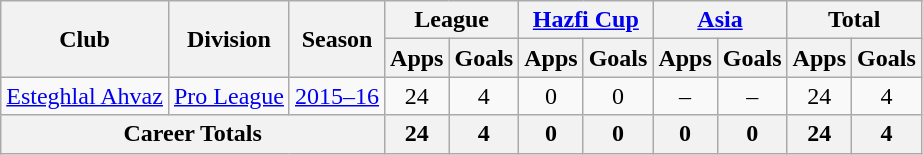<table class="wikitable" style="text-align: center;">
<tr>
<th rowspan="2">Club</th>
<th rowspan="2">Division</th>
<th rowspan="2">Season</th>
<th colspan="2">League</th>
<th colspan="2"><a href='#'>Hazfi Cup</a></th>
<th colspan="2"><a href='#'>Asia</a></th>
<th colspan="2">Total</th>
</tr>
<tr>
<th>Apps</th>
<th>Goals</th>
<th>Apps</th>
<th>Goals</th>
<th>Apps</th>
<th>Goals</th>
<th>Apps</th>
<th>Goals</th>
</tr>
<tr>
<td><a href='#'>Esteghlal Ahvaz</a></td>
<td><a href='#'>Pro League</a></td>
<td><a href='#'>2015–16</a></td>
<td>24</td>
<td>4</td>
<td>0</td>
<td>0</td>
<td>–</td>
<td>–</td>
<td>24</td>
<td>4</td>
</tr>
<tr>
<th colspan=3>Career Totals</th>
<th>24</th>
<th>4</th>
<th>0</th>
<th>0</th>
<th>0</th>
<th>0</th>
<th>24</th>
<th>4</th>
</tr>
</table>
